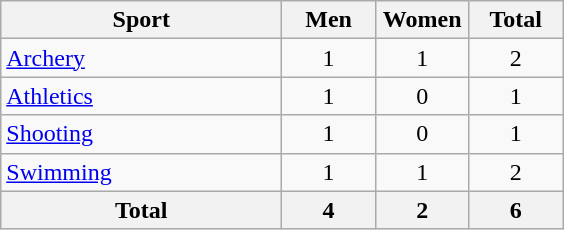<table class="wikitable sortable" style="text-align:center;">
<tr>
<th width=180>Sport</th>
<th width=55>Men</th>
<th width=55>Women</th>
<th width=55>Total</th>
</tr>
<tr>
<td align=left><a href='#'>Archery</a></td>
<td>1</td>
<td>1</td>
<td>2</td>
</tr>
<tr>
<td align=left><a href='#'>Athletics</a></td>
<td>1</td>
<td>0</td>
<td>1</td>
</tr>
<tr>
<td align=left><a href='#'>Shooting</a></td>
<td>1</td>
<td>0</td>
<td>1</td>
</tr>
<tr>
<td align=left><a href='#'>Swimming</a></td>
<td>1</td>
<td>1</td>
<td>2</td>
</tr>
<tr>
<th>Total</th>
<th>4</th>
<th>2</th>
<th>6</th>
</tr>
</table>
